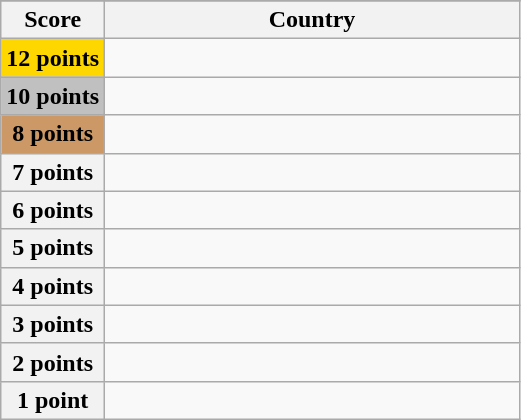<table class="wikitable">
<tr>
</tr>
<tr>
<th scope="col" width="20%">Score</th>
<th scope="col">Country</th>
</tr>
<tr>
<th scope="row" style="background:gold">12 points</th>
<td></td>
</tr>
<tr>
<th scope="row" style="background:silver">10 points</th>
<td></td>
</tr>
<tr>
<th scope="row" style="background:#CC9966">8 points</th>
<td></td>
</tr>
<tr>
<th scope="row">7 points</th>
<td></td>
</tr>
<tr>
<th scope="row">6 points</th>
<td></td>
</tr>
<tr>
<th scope="row">5 points</th>
<td></td>
</tr>
<tr>
<th scope="row">4 points</th>
<td></td>
</tr>
<tr>
<th scope="row">3 points</th>
<td></td>
</tr>
<tr>
<th scope="row">2 points</th>
<td></td>
</tr>
<tr>
<th scope="row">1 point</th>
<td></td>
</tr>
</table>
